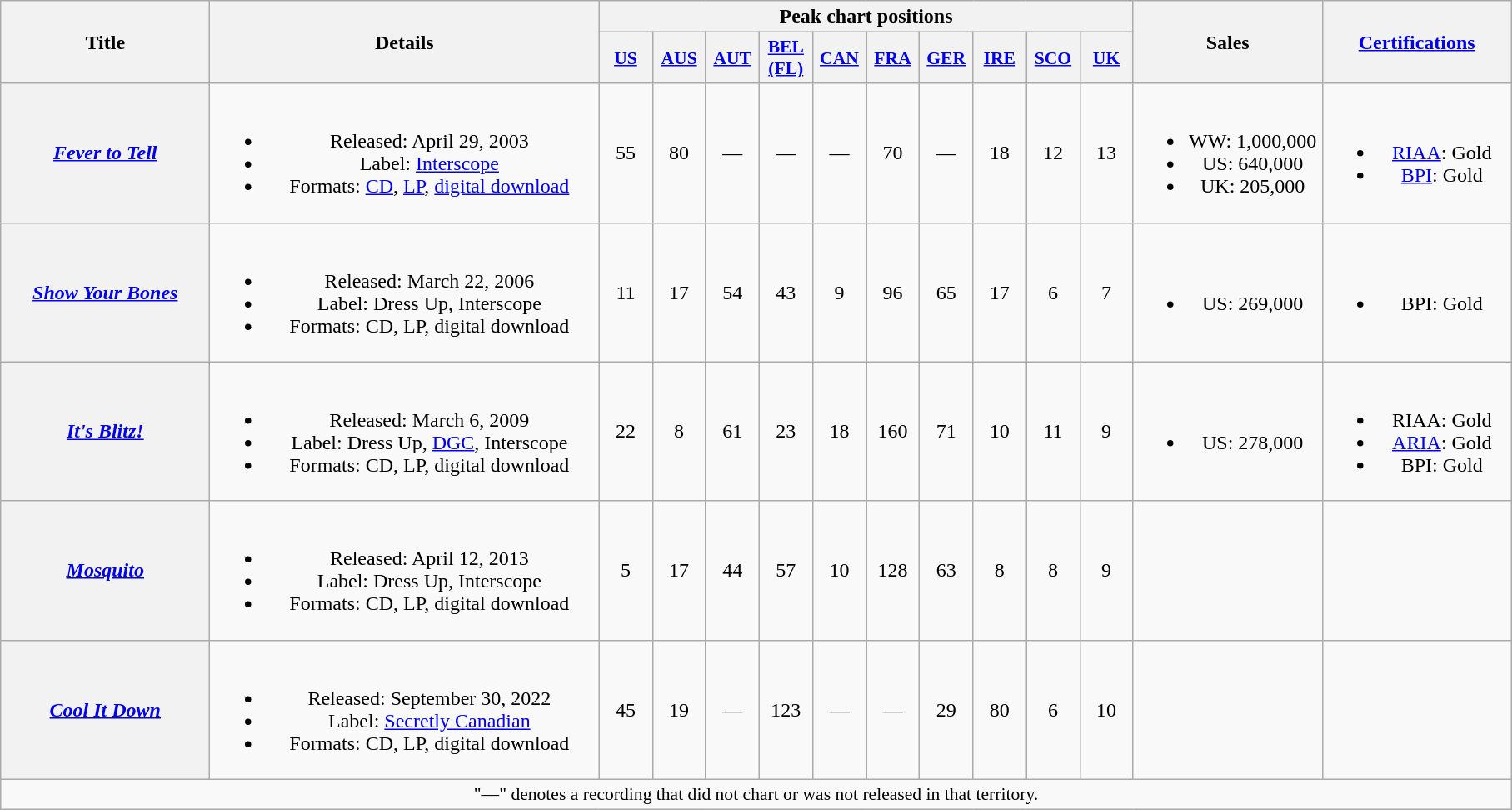<table class="wikitable plainrowheaders" style="text-align:center;">
<tr>
<th scope="col" rowspan="2" style="width:10em;">Title</th>
<th scope="col" rowspan="2" style="width:19em;">Details</th>
<th scope="col" colspan="10">Peak chart positions</th>
<th scope="col" rowspan="2" style="width:9em;">Sales</th>
<th scope="col" rowspan="2" style="width:9em;"><a href='#'>Certifications</a></th>
</tr>
<tr>
<th scope="col" style="width:2.5em;font-size:90%;"><a href='#'>US</a><br></th>
<th scope="col" style="width:2.5em;font-size:90%;"><a href='#'>AUS</a><br></th>
<th scope="col" style="width:2.5em;font-size:90%;"><a href='#'>AUT</a><br></th>
<th scope="col" style="width:2.5em;font-size:90%;"><a href='#'>BEL<br>(FL)</a><br></th>
<th scope="col" style="width:2.5em;font-size:90%;"><a href='#'>CAN</a><br></th>
<th scope="col" style="width:2.5em;font-size:90%;"><a href='#'>FRA</a><br></th>
<th scope="col" style="width:2.5em;font-size:90%;"><a href='#'>GER</a><br></th>
<th scope="col" style="width:2.5em;font-size:90%;"><a href='#'>IRE</a><br></th>
<th scope="col" style="width:2.5em;font-size:90%;"><a href='#'>SCO</a><br></th>
<th scope="col" style="width:2.5em;font-size:90%;"><a href='#'>UK</a><br></th>
</tr>
<tr>
<th scope="row"><em><a href='#'>Fever to Tell</a></em></th>
<td><br><ul><li>Released: April 29, 2003</li><li>Label: <a href='#'>Interscope</a></li><li>Formats: <a href='#'>CD</a>, <a href='#'>LP</a>, <a href='#'>digital download</a></li></ul></td>
<td>55</td>
<td>80</td>
<td>—</td>
<td>—</td>
<td>—</td>
<td>70</td>
<td>—</td>
<td>18</td>
<td>12</td>
<td>13</td>
<td><br><ul><li>WW: 1,000,000</li><li>US: 640,000</li><li>UK: 205,000</li></ul></td>
<td><br><ul><li><a href='#'>RIAA</a>: Gold</li><li><a href='#'>BPI</a>: Gold</li></ul></td>
</tr>
<tr>
<th scope="row"><em><a href='#'>Show Your Bones</a></em></th>
<td><br><ul><li>Released: March 22, 2006</li><li>Label: Dress Up, Interscope</li><li>Formats: CD, LP, digital download</li></ul></td>
<td>11</td>
<td>17</td>
<td>54</td>
<td>43</td>
<td>9</td>
<td>96</td>
<td>65</td>
<td>17</td>
<td>6</td>
<td>7</td>
<td><br><ul><li>US: 269,000</li></ul></td>
<td><br><ul><li>BPI: Gold</li></ul></td>
</tr>
<tr>
<th scope="row"><em><a href='#'>It's Blitz!</a></em></th>
<td><br><ul><li>Released: March 6, 2009</li><li>Label: Dress Up, <a href='#'>DGC</a>, Interscope</li><li>Formats: CD, LP, digital download</li></ul></td>
<td>22</td>
<td>8</td>
<td>61</td>
<td>23</td>
<td>18</td>
<td>160</td>
<td>71</td>
<td>10</td>
<td>11</td>
<td>9</td>
<td><br><ul><li>US: 278,000</li></ul></td>
<td><br><ul><li>RIAA: Gold</li><li><a href='#'>ARIA</a>: Gold</li><li>BPI: Gold</li></ul></td>
</tr>
<tr>
<th scope="row"><em><a href='#'>Mosquito</a></em></th>
<td><br><ul><li>Released: April 12, 2013</li><li>Label: Dress Up, Interscope</li><li>Formats: CD, LP, digital download</li></ul></td>
<td>5</td>
<td>17</td>
<td>44</td>
<td>57</td>
<td>10</td>
<td>128</td>
<td>63</td>
<td>8</td>
<td>8</td>
<td>9</td>
<td></td>
<td></td>
</tr>
<tr>
<th scope="row"><em><a href='#'>Cool It Down</a></em></th>
<td><br><ul><li>Released: September 30, 2022</li><li>Label: <a href='#'>Secretly Canadian</a></li><li>Formats: CD, LP, digital download</li></ul></td>
<td>45</td>
<td>19</td>
<td>—</td>
<td>123</td>
<td>—</td>
<td>—</td>
<td>29</td>
<td>80</td>
<td>6</td>
<td>10</td>
<td></td>
<td></td>
</tr>
<tr>
<td colspan="14" style="font-size:90%">"—" denotes a recording that did not chart or was not released in that territory.</td>
</tr>
</table>
